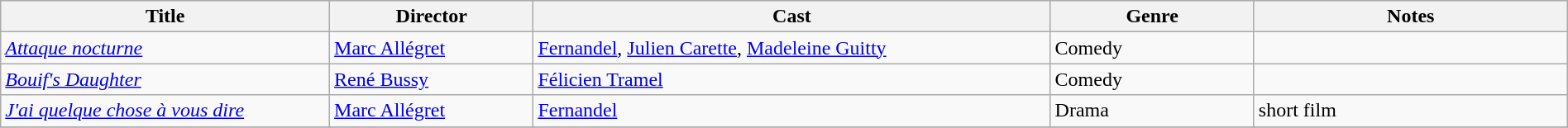<table class="wikitable" style="width:100%;">
<tr>
<th style="width:21%;">Title</th>
<th style="width:13%;">Director</th>
<th style="width:33%;">Cast</th>
<th style="width:13%;">Genre</th>
<th style="width:20%;">Notes</th>
</tr>
<tr>
<td><em><a href='#'>Attaque nocturne</a></em></td>
<td><a href='#'>Marc Allégret</a></td>
<td><a href='#'>Fernandel</a>, <a href='#'>Julien Carette</a>, <a href='#'>Madeleine Guitty</a></td>
<td>Comedy</td>
<td></td>
</tr>
<tr>
<td><em><a href='#'>Bouif's Daughter</a></em></td>
<td><a href='#'>René Bussy</a></td>
<td><a href='#'>Félicien Tramel</a></td>
<td>Comedy</td>
<td></td>
</tr>
<tr>
<td><em><a href='#'>J'ai quelque chose à vous dire</a></em></td>
<td><a href='#'>Marc Allégret</a></td>
<td><a href='#'>Fernandel</a></td>
<td>Drama</td>
<td>short film</td>
</tr>
<tr>
</tr>
</table>
